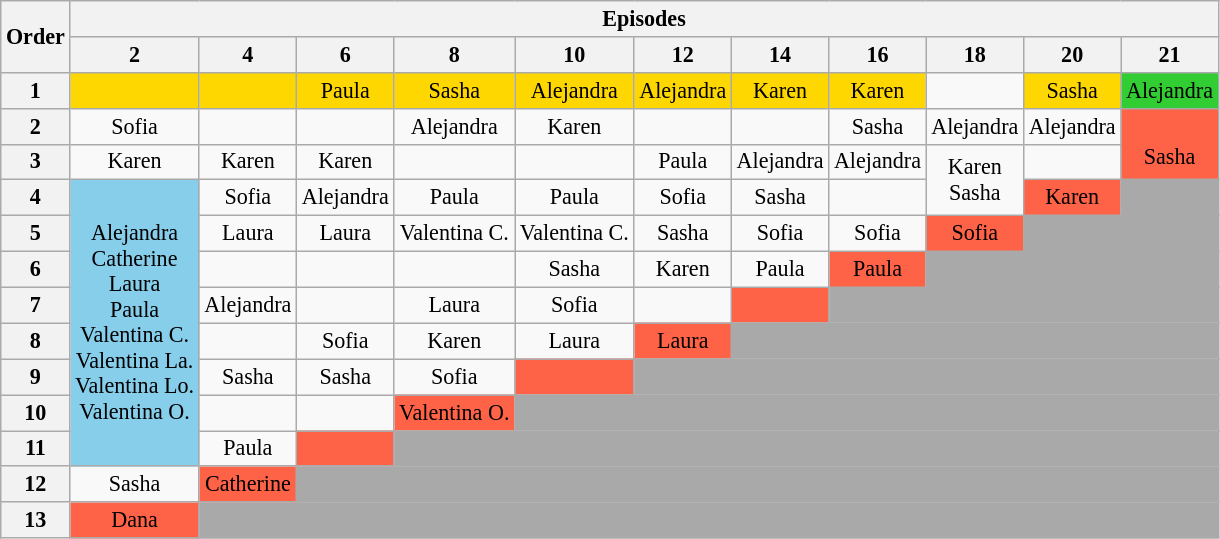<table class="wikitable" style="text-align:center; font-size:92%">
<tr>
<th rowspan="2">Order</th>
<th colspan="11">Episodes</th>
</tr>
<tr>
<th>2</th>
<th>4</th>
<th>6</th>
<th>8</th>
<th>10</th>
<th>12</th>
<th>14</th>
<th>16</th>
<th>18</th>
<th>20</th>
<th>21</th>
</tr>
<tr>
<th>1</th>
<td style="background:gold;"></td>
<td style="background:gold;"></td>
<td style="background:gold;">Paula</td>
<td style="background:gold;">Sasha</td>
<td style="background:gold;">Alejandra</td>
<td style="background:gold;">Alejandra</td>
<td style="background:gold;">Karen</td>
<td style="background:gold;">Karen</td>
<td></td>
<td style="background:gold;">Sasha</td>
<td bgcolor="limegreen">Alejandra</td>
</tr>
<tr>
<th>2</th>
<td>Sofia</td>
<td></td>
<td></td>
<td>Alejandra</td>
<td>Karen</td>
<td></td>
<td></td>
<td>Sasha</td>
<td>Alejandra</td>
<td>Alejandra</td>
<td rowspan="2" bgcolor="tomato"><br>Sasha</td>
</tr>
<tr>
<th>3</th>
<td>Karen</td>
<td>Karen</td>
<td>Karen</td>
<td></td>
<td></td>
<td>Paula</td>
<td>Alejandra</td>
<td>Alejandra</td>
<td rowspan="2">Karen<br>Sasha</td>
<td></td>
</tr>
<tr>
<th>4</th>
<td rowspan="8" bgcolor="skyblue">Alejandra <br> Catherine <br> Laura <br> Paula <br> Valentina C. <br> Valentina La. <br> Valentina Lo. <br> Valentina O.</td>
<td>Sofia</td>
<td>Alejandra</td>
<td>Paula</td>
<td>Paula</td>
<td>Sofia</td>
<td>Sasha</td>
<td></td>
<td bgcolor="tomato">Karen</td>
<td colspan="10" style="background:darkgray;"></td>
</tr>
<tr>
<th>5</th>
<td>Laura</td>
<td>Laura</td>
<td>Valentina C.</td>
<td>Valentina C.</td>
<td>Sasha</td>
<td>Sofia</td>
<td>Sofia</td>
<td bgcolor="tomato">Sofia</td>
<td colspan="10" style="background:darkgray;"></td>
</tr>
<tr>
<th>6</th>
<td></td>
<td></td>
<td></td>
<td>Sasha</td>
<td>Karen</td>
<td>Paula</td>
<td bgcolor="tomato">Paula</td>
<td colspan="10" style="background:darkgray;"></td>
</tr>
<tr>
<th>7</th>
<td>Alejandra</td>
<td></td>
<td>Laura</td>
<td>Sofia</td>
<td></td>
<td bgcolor="tomato"></td>
<td colspan="10" style="background:darkgray;"></td>
</tr>
<tr r>
<th>8</th>
<td></td>
<td>Sofia</td>
<td>Karen</td>
<td>Laura</td>
<td bgcolor="tomato">Laura</td>
<td colspan="10" style="background:darkgray;"></td>
</tr>
<tr>
<th>9</th>
<td>Sasha</td>
<td>Sasha</td>
<td>Sofia</td>
<td bgcolor="tomato"></td>
<td colspan="10" style="background:darkgray;"></td>
</tr>
<tr>
<th>10</th>
<td></td>
<td></td>
<td bgcolor="tomato">Valentina O.</td>
<td colspan="10" style="background:darkgray;"></td>
</tr>
<tr>
<th>11</th>
<td>Paula</td>
<td bgcolor="tomato"></td>
<td colspan="10" style="background:darkgray;"></td>
</tr>
<tr>
<th>12</th>
<td>Sasha</td>
<td bgcolor="tomato">Catherine</td>
<td colspan="10" style="background:darkgray;"></td>
</tr>
<tr>
<th>13</th>
<td bgcolor="tomato">Dana</td>
<td colspan="10" style="background:darkgray;"></td>
</tr>
</table>
